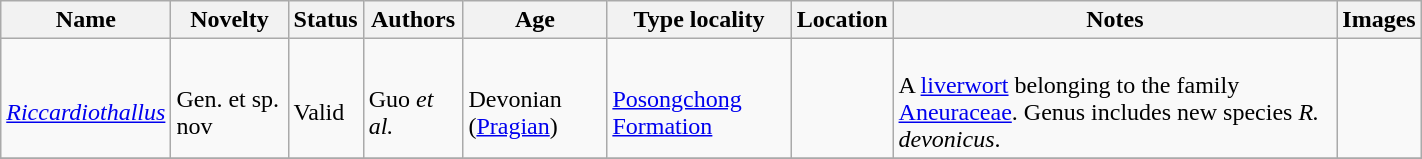<table class="wikitable sortable" align="center" width="75%">
<tr>
<th>Name</th>
<th>Novelty</th>
<th>Status</th>
<th>Authors</th>
<th>Age</th>
<th>Type locality</th>
<th>Location</th>
<th>Notes</th>
<th>Images</th>
</tr>
<tr>
<td><br><em><a href='#'>Riccardiothallus</a></em></td>
<td><br>Gen. et sp. nov</td>
<td><br>Valid</td>
<td><br>Guo <em>et al.</em></td>
<td><br>Devonian (<a href='#'>Pragian</a>)</td>
<td><br><a href='#'>Posongchong Formation</a></td>
<td><br></td>
<td><br>A <a href='#'>liverwort</a> belonging to the family <a href='#'>Aneuraceae</a>. Genus includes new species <em>R. devonicus</em>.</td>
<td></td>
</tr>
<tr>
</tr>
</table>
